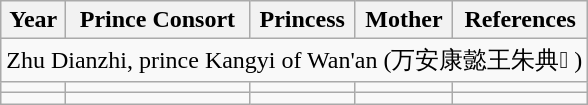<table class="wikitable">
<tr>
<th>Year</th>
<th>Prince Consort</th>
<th>Princess</th>
<th>Mother</th>
<th>References</th>
</tr>
<tr>
<td colspan="5">Zhu Dianzhi, prince Kangyi of Wan'an (万安康懿王朱典<strong>𬃊</strong> )</td>
</tr>
<tr>
<td></td>
<td></td>
<td></td>
<td></td>
<td></td>
</tr>
<tr>
<td></td>
<td></td>
<td></td>
<td></td>
<td></td>
</tr>
</table>
